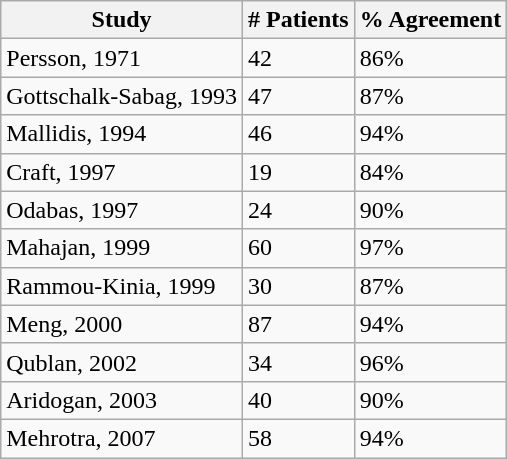<table class="wikitable">
<tr>
<th>Study</th>
<th># Patients</th>
<th>% Agreement</th>
</tr>
<tr>
<td>Persson, 1971</td>
<td>42</td>
<td>86%</td>
</tr>
<tr>
<td>Gottschalk-Sabag, 1993</td>
<td>47</td>
<td>87%</td>
</tr>
<tr>
<td>Mallidis, 1994</td>
<td>46</td>
<td>94%</td>
</tr>
<tr>
<td>Craft, 1997</td>
<td>19</td>
<td>84%</td>
</tr>
<tr>
<td>Odabas, 1997</td>
<td>24</td>
<td>90%</td>
</tr>
<tr>
<td>Mahajan, 1999</td>
<td>60</td>
<td>97%</td>
</tr>
<tr>
<td>Rammou-Kinia, 1999</td>
<td>30</td>
<td>87%</td>
</tr>
<tr>
<td>Meng, 2000</td>
<td>87</td>
<td>94%</td>
</tr>
<tr>
<td>Qublan, 2002</td>
<td>34</td>
<td>96%</td>
</tr>
<tr>
<td>Aridogan, 2003</td>
<td>40</td>
<td>90%</td>
</tr>
<tr>
<td>Mehrotra, 2007</td>
<td>58</td>
<td>94%</td>
</tr>
</table>
